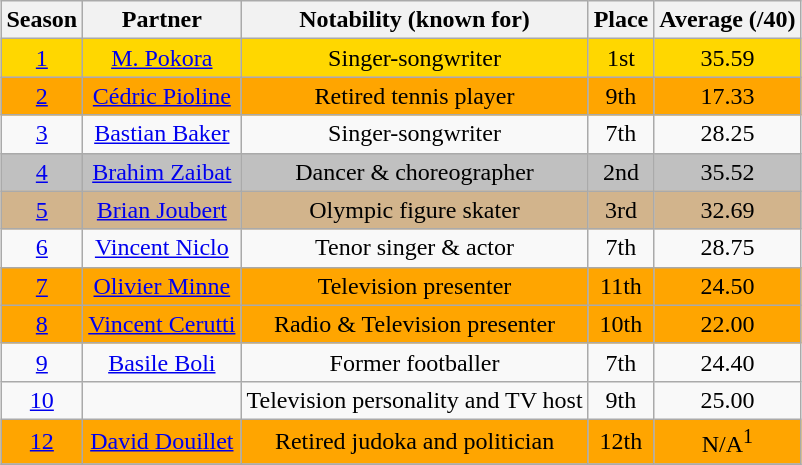<table class="wikitable sortable" style="margin:auto; text-align:center;">
<tr>
<th>Season</th>
<th>Partner</th>
<th>Notability (known for)</th>
<th>Place</th>
<th>Average (/40)</th>
</tr>
<tr bgcolor="gold">
<td><a href='#'>1</a></td>
<td><a href='#'>M. Pokora</a></td>
<td>Singer-songwriter</td>
<td>1st</td>
<td>35.59</td>
</tr>
<tr bgcolor="orange">
<td><a href='#'>2</a></td>
<td><a href='#'>Cédric Pioline</a></td>
<td>Retired tennis player</td>
<td>9th</td>
<td>17.33</td>
</tr>
<tr>
<td><a href='#'>3</a></td>
<td><a href='#'>Bastian Baker</a></td>
<td>Singer-songwriter</td>
<td>7th</td>
<td>28.25</td>
</tr>
<tr bgcolor="silver">
<td><a href='#'>4</a></td>
<td><a href='#'>Brahim Zaibat</a></td>
<td>Dancer & choreographer</td>
<td>2nd</td>
<td>35.52</td>
</tr>
<tr bgcolor="tan">
<td><a href='#'>5</a></td>
<td><a href='#'>Brian Joubert</a></td>
<td>Olympic figure skater</td>
<td>3rd</td>
<td>32.69</td>
</tr>
<tr>
<td><a href='#'>6</a></td>
<td><a href='#'>Vincent Niclo</a></td>
<td>Tenor singer & actor</td>
<td>7th</td>
<td>28.75</td>
</tr>
<tr bgcolor="orange">
<td><a href='#'>7</a></td>
<td><a href='#'>Olivier Minne</a></td>
<td>Television presenter</td>
<td>11th</td>
<td>24.50</td>
</tr>
<tr bgcolor="orange">
<td><a href='#'>8</a></td>
<td><a href='#'>Vincent Cerutti</a></td>
<td>Radio & Television presenter</td>
<td>10th</td>
<td>22.00</td>
</tr>
<tr>
<td><a href='#'>9</a></td>
<td><a href='#'>Basile Boli</a></td>
<td>Former footballer</td>
<td>7th</td>
<td>24.40</td>
</tr>
<tr>
<td><a href='#'>10</a></td>
<td></td>
<td>Television personality and TV host</td>
<td>9th</td>
<td>25.00</td>
</tr>
<tr bgcolor="orange">
<td><a href='#'>12</a></td>
<td><a href='#'>David Douillet</a></td>
<td>Retired judoka and politician</td>
<td>12th</td>
<td>N/A<sup>1</sup></td>
</tr>
<tr>
</tr>
</table>
